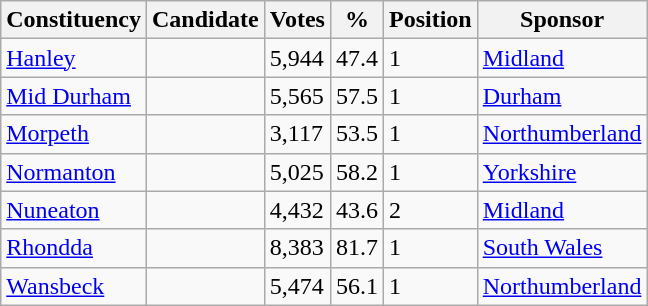<table class="wikitable sortable">
<tr>
<th>Constituency</th>
<th>Candidate</th>
<th>Votes</th>
<th>%</th>
<th>Position</th>
<th>Sponsor</th>
</tr>
<tr>
<td><a href='#'>Hanley</a></td>
<td></td>
<td>5,944</td>
<td>47.4</td>
<td>1</td>
<td><a href='#'>Midland</a></td>
</tr>
<tr>
<td><a href='#'>Mid Durham</a></td>
<td></td>
<td>5,565</td>
<td>57.5</td>
<td>1</td>
<td><a href='#'>Durham</a></td>
</tr>
<tr>
<td><a href='#'>Morpeth</a></td>
<td></td>
<td>3,117</td>
<td>53.5</td>
<td>1</td>
<td><a href='#'>Northumberland</a></td>
</tr>
<tr>
<td><a href='#'>Normanton</a></td>
<td></td>
<td>5,025</td>
<td>58.2</td>
<td>1</td>
<td><a href='#'>Yorkshire</a></td>
</tr>
<tr>
<td><a href='#'>Nuneaton</a></td>
<td></td>
<td>4,432</td>
<td>43.6</td>
<td>2</td>
<td><a href='#'>Midland</a></td>
</tr>
<tr>
<td><a href='#'>Rhondda</a></td>
<td></td>
<td>8,383</td>
<td>81.7</td>
<td>1</td>
<td><a href='#'>South Wales</a></td>
</tr>
<tr>
<td><a href='#'>Wansbeck</a></td>
<td></td>
<td>5,474</td>
<td>56.1</td>
<td>1</td>
<td><a href='#'>Northumberland</a></td>
</tr>
</table>
